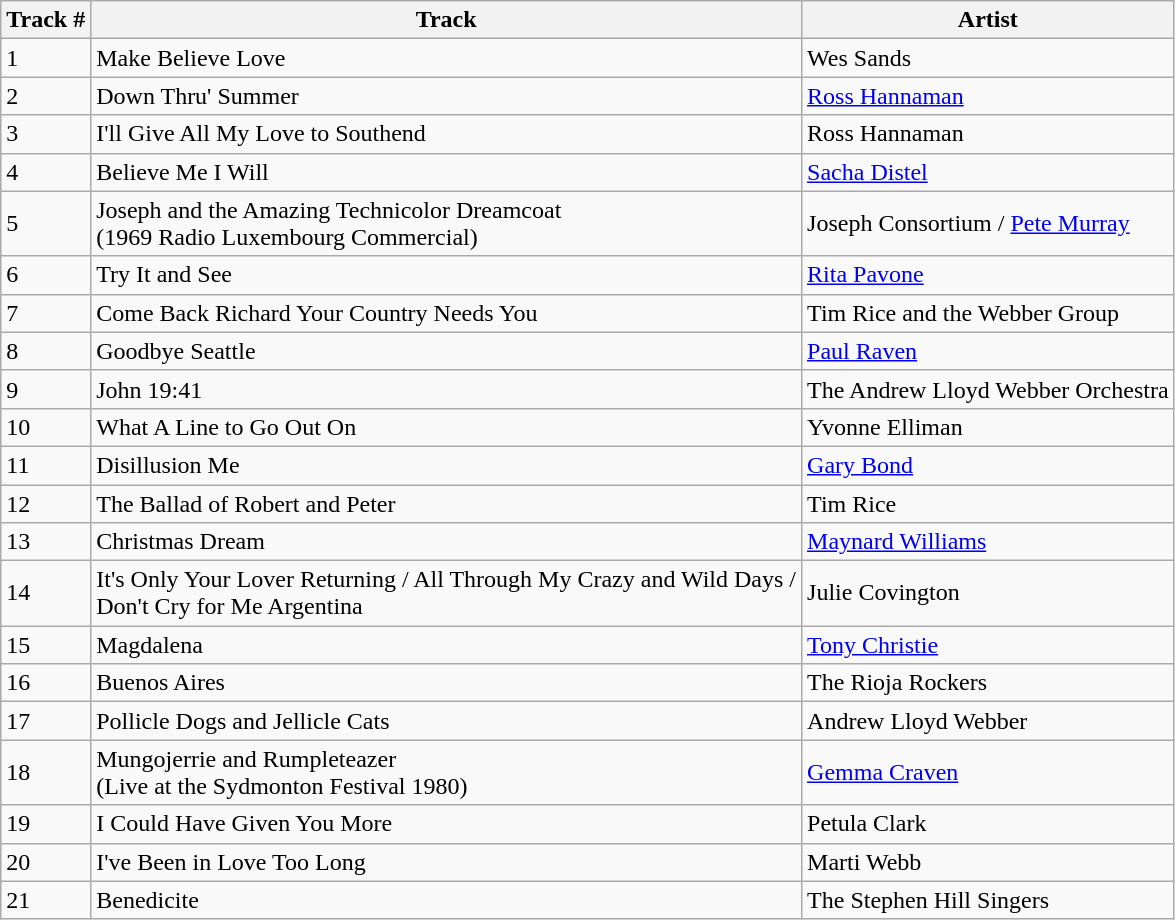<table class="wikitable">
<tr>
<th>Track #</th>
<th>Track</th>
<th>Artist</th>
</tr>
<tr>
<td>1</td>
<td>Make Believe Love</td>
<td>Wes Sands</td>
</tr>
<tr>
<td>2</td>
<td>Down Thru' Summer</td>
<td><a href='#'>Ross Hannaman</a></td>
</tr>
<tr>
<td>3</td>
<td>I'll Give All My Love to Southend</td>
<td>Ross Hannaman</td>
</tr>
<tr>
<td>4</td>
<td>Believe Me I Will</td>
<td><a href='#'>Sacha Distel</a></td>
</tr>
<tr>
<td>5</td>
<td>Joseph and the Amazing Technicolor Dreamcoat<br>(1969 Radio Luxembourg Commercial)</td>
<td>Joseph Consortium / <a href='#'>Pete Murray</a></td>
</tr>
<tr>
<td>6</td>
<td>Try It and See</td>
<td><a href='#'>Rita Pavone</a></td>
</tr>
<tr>
<td>7</td>
<td>Come Back Richard Your Country Needs You</td>
<td>Tim Rice and the Webber Group</td>
</tr>
<tr>
<td>8</td>
<td>Goodbye Seattle</td>
<td><a href='#'>Paul Raven</a></td>
</tr>
<tr>
<td>9</td>
<td>John 19:41</td>
<td>The Andrew Lloyd Webber Orchestra</td>
</tr>
<tr>
<td>10</td>
<td>What A Line to Go Out On</td>
<td>Yvonne Elliman</td>
</tr>
<tr>
<td>11</td>
<td>Disillusion Me</td>
<td><a href='#'>Gary Bond</a></td>
</tr>
<tr>
<td>12</td>
<td>The Ballad of Robert and Peter</td>
<td>Tim Rice</td>
</tr>
<tr>
<td>13</td>
<td>Christmas Dream</td>
<td><a href='#'>Maynard Williams</a></td>
</tr>
<tr>
<td>14</td>
<td>It's Only Your Lover Returning / All Through My Crazy and Wild Days /<br>Don't Cry for Me Argentina</td>
<td>Julie Covington</td>
</tr>
<tr>
<td>15</td>
<td>Magdalena</td>
<td><a href='#'>Tony Christie</a></td>
</tr>
<tr>
<td>16</td>
<td>Buenos Aires</td>
<td>The Rioja Rockers</td>
</tr>
<tr>
<td>17</td>
<td>Pollicle Dogs and Jellicle Cats</td>
<td>Andrew Lloyd Webber</td>
</tr>
<tr>
<td>18</td>
<td>Mungojerrie and Rumpleteazer<br>(Live at the Sydmonton Festival 1980)</td>
<td><a href='#'>Gemma Craven</a></td>
</tr>
<tr>
<td>19</td>
<td>I Could Have Given You More</td>
<td>Petula Clark</td>
</tr>
<tr>
<td>20</td>
<td>I've Been in Love Too Long</td>
<td>Marti Webb</td>
</tr>
<tr>
<td>21</td>
<td>Benedicite</td>
<td>The Stephen Hill Singers</td>
</tr>
</table>
